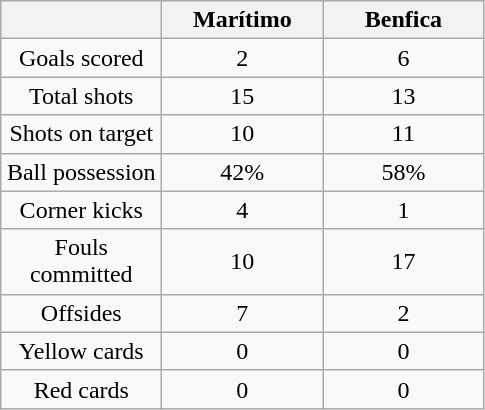<table class="wikitable" style="text-align:center">
<tr>
<th width="100"></th>
<th width="100">Marítimo</th>
<th width="100">Benfica</th>
</tr>
<tr>
<td>Goals scored</td>
<td>2</td>
<td>6</td>
</tr>
<tr>
<td>Total shots</td>
<td>15</td>
<td>13</td>
</tr>
<tr>
<td>Shots on target</td>
<td>10</td>
<td>11</td>
</tr>
<tr>
<td>Ball possession</td>
<td>42%</td>
<td>58%</td>
</tr>
<tr>
<td>Corner kicks</td>
<td>4</td>
<td>1</td>
</tr>
<tr>
<td>Fouls committed</td>
<td>10</td>
<td>17</td>
</tr>
<tr>
<td>Offsides</td>
<td>7</td>
<td>2</td>
</tr>
<tr>
<td>Yellow cards</td>
<td>0</td>
<td>0</td>
</tr>
<tr>
<td>Red cards</td>
<td>0</td>
<td>0</td>
</tr>
</table>
